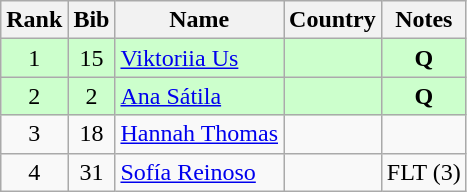<table class="wikitable" style="text-align:center;">
<tr>
<th>Rank</th>
<th>Bib</th>
<th>Name</th>
<th>Country</th>
<th>Notes</th>
</tr>
<tr bgcolor=ccffcc>
<td>1</td>
<td>15</td>
<td align=left><a href='#'>Viktoriia Us</a></td>
<td align=left></td>
<td><strong>Q</strong></td>
</tr>
<tr bgcolor=ccffcc>
<td>2</td>
<td>2</td>
<td align=left><a href='#'>Ana Sátila</a></td>
<td align=left></td>
<td><strong>Q</strong></td>
</tr>
<tr>
<td>3</td>
<td>18</td>
<td align=left><a href='#'>Hannah Thomas</a></td>
<td align=left></td>
<td></td>
</tr>
<tr>
<td>4</td>
<td>31</td>
<td align=left><a href='#'>Sofía Reinoso</a></td>
<td align=left></td>
<td>FLT (3)</td>
</tr>
</table>
